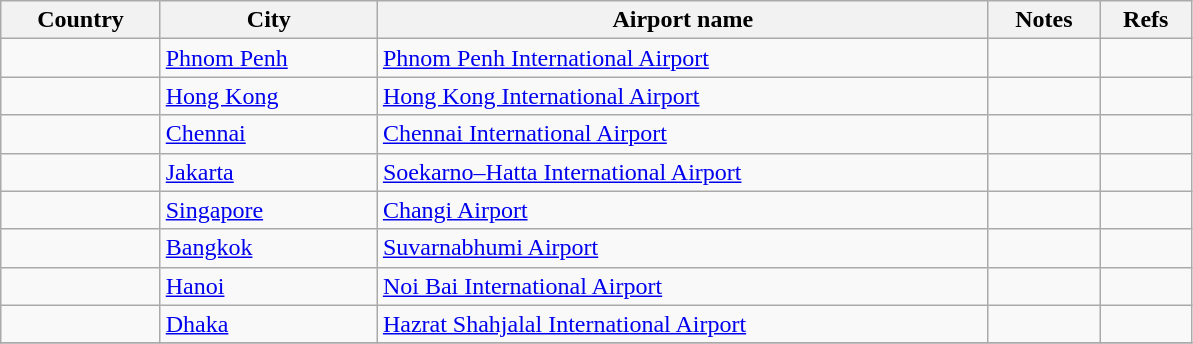<table class="sortable wikitable" style="font-size: 100%" width="795" align=center>
<tr>
<th>Country</th>
<th>City</th>
<th>Airport name</th>
<th>Notes</th>
<th>Refs</th>
</tr>
<tr>
<td></td>
<td><a href='#'>Phnom Penh</a></td>
<td><a href='#'>Phnom Penh International Airport</a></td>
<td></td>
<td align=center></td>
</tr>
<tr>
<td></td>
<td><a href='#'>Hong Kong</a></td>
<td><a href='#'>Hong Kong International Airport</a></td>
<td></td>
<td align=center></td>
</tr>
<tr>
<td></td>
<td><a href='#'>Chennai</a></td>
<td><a href='#'>Chennai International Airport</a></td>
<td></td>
<td align=center></td>
</tr>
<tr>
<td></td>
<td><a href='#'>Jakarta</a></td>
<td><a href='#'>Soekarno–Hatta International Airport</a></td>
<td></td>
<td align=center></td>
</tr>
<tr>
<td></td>
<td><a href='#'>Singapore</a></td>
<td><a href='#'>Changi Airport</a></td>
<td></td>
<td align=center></td>
</tr>
<tr>
<td></td>
<td><a href='#'>Bangkok</a></td>
<td><a href='#'>Suvarnabhumi Airport</a></td>
<td><div></div></td>
<td align=center></td>
</tr>
<tr>
<td></td>
<td><a href='#'>Hanoi</a></td>
<td><a href='#'>Noi Bai International Airport</a></td>
<td></td>
<td align=center></td>
</tr>
<tr>
<td></td>
<td><a href='#'>Dhaka</a></td>
<td><a href='#'>Hazrat Shahjalal International Airport</a></td>
<td></td>
<td align=center></td>
</tr>
<tr>
</tr>
</table>
